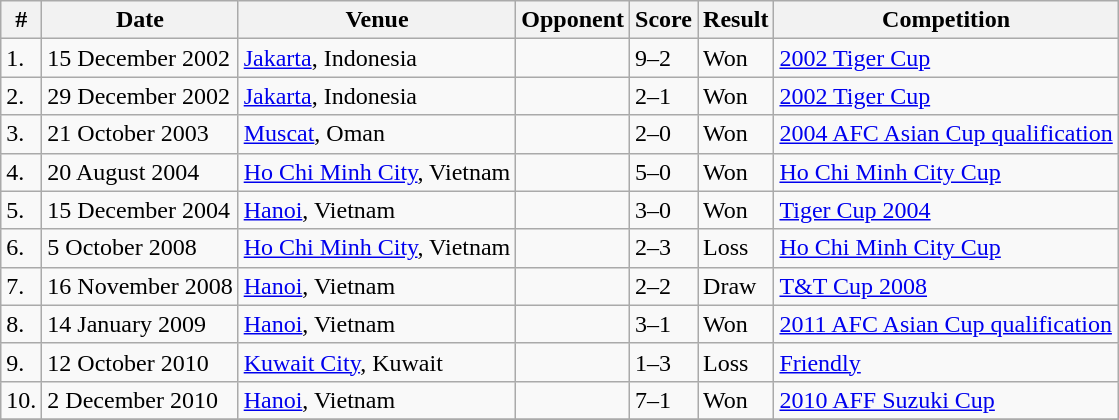<table class="wikitable">
<tr>
<th>#</th>
<th>Date</th>
<th>Venue</th>
<th>Opponent</th>
<th>Score</th>
<th>Result</th>
<th>Competition</th>
</tr>
<tr>
<td>1.</td>
<td>15 December 2002</td>
<td><a href='#'>Jakarta</a>, Indonesia</td>
<td></td>
<td>9–2</td>
<td>Won</td>
<td><a href='#'>2002 Tiger Cup</a></td>
</tr>
<tr>
<td>2.</td>
<td>29 December 2002</td>
<td><a href='#'>Jakarta</a>, Indonesia</td>
<td></td>
<td>2–1</td>
<td>Won</td>
<td><a href='#'>2002 Tiger Cup</a></td>
</tr>
<tr>
<td>3.</td>
<td>21 October 2003</td>
<td><a href='#'>Muscat</a>, Oman</td>
<td></td>
<td>2–0</td>
<td>Won</td>
<td><a href='#'>2004 AFC Asian Cup qualification</a></td>
</tr>
<tr>
<td>4.</td>
<td>20 August 2004</td>
<td><a href='#'>Ho Chi Minh City</a>, Vietnam</td>
<td></td>
<td>5–0</td>
<td>Won</td>
<td><a href='#'>Ho Chi Minh City Cup</a></td>
</tr>
<tr>
<td>5.</td>
<td>15 December 2004</td>
<td><a href='#'>Hanoi</a>, Vietnam</td>
<td></td>
<td>3–0</td>
<td>Won</td>
<td><a href='#'>Tiger Cup 2004</a></td>
</tr>
<tr>
<td>6.</td>
<td>5 October 2008</td>
<td><a href='#'>Ho Chi Minh City</a>, Vietnam</td>
<td></td>
<td>2–3</td>
<td>Loss</td>
<td><a href='#'>Ho Chi Minh City Cup</a></td>
</tr>
<tr>
<td>7.</td>
<td>16 November 2008</td>
<td><a href='#'>Hanoi</a>, Vietnam</td>
<td></td>
<td>2–2</td>
<td>Draw</td>
<td><a href='#'>T&T Cup 2008</a></td>
</tr>
<tr>
<td>8.</td>
<td>14 January 2009</td>
<td><a href='#'>Hanoi</a>, Vietnam</td>
<td></td>
<td>3–1</td>
<td>Won</td>
<td><a href='#'>2011 AFC Asian Cup qualification</a></td>
</tr>
<tr>
<td>9.</td>
<td>12 October 2010</td>
<td><a href='#'>Kuwait City</a>, Kuwait</td>
<td></td>
<td>1–3</td>
<td>Loss</td>
<td><a href='#'>Friendly</a></td>
</tr>
<tr>
<td>10.</td>
<td>2 December 2010</td>
<td><a href='#'>Hanoi</a>, Vietnam</td>
<td></td>
<td>7–1</td>
<td>Won</td>
<td><a href='#'>2010 AFF Suzuki Cup</a></td>
</tr>
<tr>
</tr>
</table>
